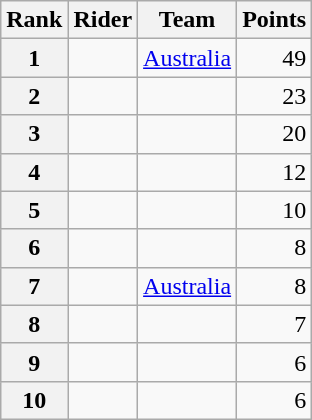<table class="wikitable" margin-bottom:0;">
<tr>
<th scope="col">Rank</th>
<th scope="col">Rider</th>
<th scope="col">Team</th>
<th scope="col">Points</th>
</tr>
<tr>
<th scope="row">1</th>
<td> </td>
<td><a href='#'>Australia</a></td>
<td align="right">49</td>
</tr>
<tr>
<th scope="row">2</th>
<td></td>
<td></td>
<td align="right">23</td>
</tr>
<tr>
<th scope="row">3</th>
<td></td>
<td></td>
<td align="right">20</td>
</tr>
<tr>
<th scope="row">4</th>
<td></td>
<td></td>
<td align="right">12</td>
</tr>
<tr>
<th scope="row">5</th>
<td></td>
<td></td>
<td align="right">10</td>
</tr>
<tr>
<th scope="row">6</th>
<td></td>
<td></td>
<td align="right">8</td>
</tr>
<tr>
<th scope="row">7</th>
<td></td>
<td><a href='#'>Australia</a></td>
<td align="right">8</td>
</tr>
<tr>
<th scope="row">8</th>
<td></td>
<td></td>
<td align="right">7</td>
</tr>
<tr>
<th scope="row">9</th>
<td></td>
<td></td>
<td align="right">6</td>
</tr>
<tr>
<th scope="row">10</th>
<td></td>
<td></td>
<td align="right">6</td>
</tr>
</table>
